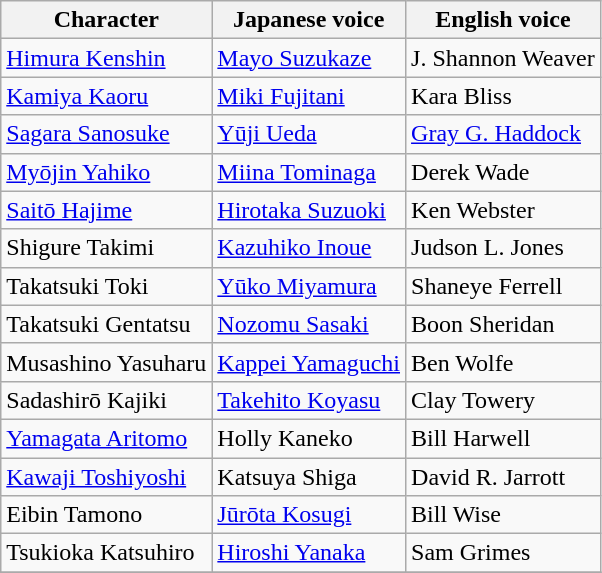<table class="wikitable">
<tr>
<th>Character</th>
<th>Japanese voice</th>
<th>English voice</th>
</tr>
<tr>
<td><a href='#'>Himura Kenshin</a></td>
<td><a href='#'>Mayo Suzukaze</a></td>
<td>J. Shannon Weaver</td>
</tr>
<tr>
<td><a href='#'>Kamiya Kaoru</a></td>
<td><a href='#'>Miki Fujitani</a></td>
<td>Kara Bliss</td>
</tr>
<tr>
<td><a href='#'>Sagara Sanosuke</a></td>
<td><a href='#'>Yūji Ueda</a></td>
<td><a href='#'>Gray G. Haddock</a></td>
</tr>
<tr>
<td><a href='#'>Myōjin Yahiko</a></td>
<td><a href='#'>Miina Tominaga</a></td>
<td>Derek Wade</td>
</tr>
<tr>
<td><a href='#'>Saitō Hajime</a></td>
<td><a href='#'>Hirotaka Suzuoki</a></td>
<td>Ken Webster</td>
</tr>
<tr>
<td>Shigure Takimi</td>
<td><a href='#'>Kazuhiko Inoue</a></td>
<td>Judson L. Jones</td>
</tr>
<tr>
<td>Takatsuki Toki</td>
<td><a href='#'>Yūko Miyamura</a></td>
<td>Shaneye Ferrell</td>
</tr>
<tr>
<td>Takatsuki Gentatsu</td>
<td><a href='#'>Nozomu Sasaki</a></td>
<td>Boon Sheridan</td>
</tr>
<tr>
<td>Musashino Yasuharu</td>
<td><a href='#'>Kappei Yamaguchi</a></td>
<td>Ben Wolfe</td>
</tr>
<tr>
<td>Sadashirō Kajiki</td>
<td><a href='#'>Takehito Koyasu</a></td>
<td>Clay Towery</td>
</tr>
<tr>
<td><a href='#'>Yamagata Aritomo</a></td>
<td>Holly Kaneko</td>
<td>Bill Harwell</td>
</tr>
<tr>
<td><a href='#'>Kawaji Toshiyoshi</a></td>
<td>Katsuya Shiga</td>
<td>David R. Jarrott</td>
</tr>
<tr>
<td>Eibin Tamono</td>
<td><a href='#'>Jūrōta Kosugi</a></td>
<td>Bill Wise</td>
</tr>
<tr>
<td>Tsukioka Katsuhiro</td>
<td><a href='#'>Hiroshi Yanaka</a></td>
<td>Sam Grimes</td>
</tr>
<tr>
</tr>
</table>
